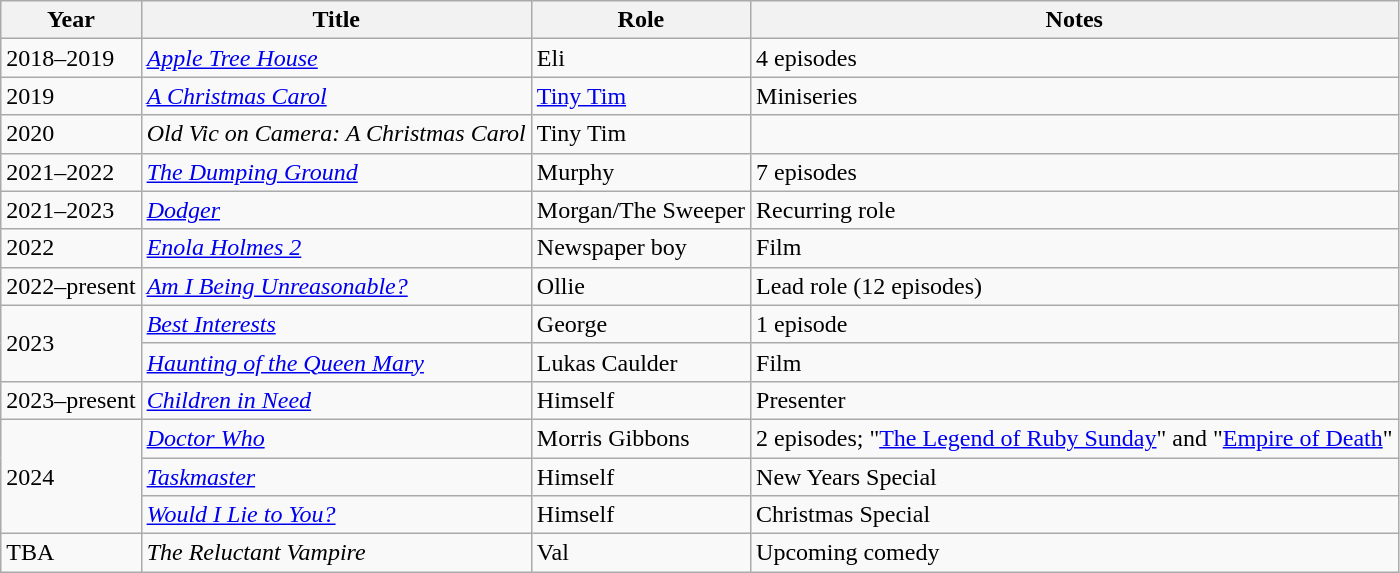<table class="wikitable sortable">
<tr>
<th scope=col>Year</th>
<th scope=col>Title</th>
<th scope=col>Role</th>
<th scope=col class="unsortable">Notes</th>
</tr>
<tr>
<td>2018–2019</td>
<td><em><a href='#'>Apple Tree House</a></em></td>
<td>Eli</td>
<td>4 episodes</td>
</tr>
<tr>
<td>2019</td>
<td><em><a href='#'>A Christmas Carol</a></em></td>
<td><a href='#'>Tiny Tim</a></td>
<td>Miniseries</td>
</tr>
<tr>
<td>2020</td>
<td><em>Old Vic on Camera: A Christmas Carol</em></td>
<td>Tiny Tim</td>
<td></td>
</tr>
<tr>
<td>2021–2022</td>
<td><em><a href='#'>The Dumping Ground</a></em></td>
<td>Murphy</td>
<td>7 episodes</td>
</tr>
<tr>
<td>2021–2023</td>
<td><em><a href='#'>Dodger</a></em></td>
<td>Morgan/The Sweeper</td>
<td>Recurring role</td>
</tr>
<tr>
<td>2022</td>
<td><em><a href='#'>Enola Holmes 2</a></em></td>
<td>Newspaper boy</td>
<td>Film</td>
</tr>
<tr>
<td>2022–present</td>
<td><em><a href='#'>Am I Being Unreasonable?</a></em></td>
<td>Ollie</td>
<td>Lead role (12 episodes)</td>
</tr>
<tr>
<td rowspan="2">2023</td>
<td><em><a href='#'>Best Interests</a></em></td>
<td>George</td>
<td>1 episode</td>
</tr>
<tr>
<td><em><a href='#'>Haunting of the Queen Mary</a></em></td>
<td>Lukas Caulder</td>
<td>Film</td>
</tr>
<tr>
<td>2023–present</td>
<td><em><a href='#'>Children in Need</a></em></td>
<td>Himself</td>
<td>Presenter</td>
</tr>
<tr>
<td rowspan="3">2024</td>
<td><em><a href='#'>Doctor Who</a></em></td>
<td>Morris Gibbons</td>
<td>2 episodes; "<a href='#'>The Legend of Ruby Sunday</a>" and "<a href='#'>Empire of Death</a>"</td>
</tr>
<tr>
<td><em><a href='#'>Taskmaster</a></em></td>
<td>Himself</td>
<td>New Years Special</td>
</tr>
<tr>
<td><a href='#'><em>Would I Lie to You?</em></a></td>
<td>Himself</td>
<td>Christmas Special</td>
</tr>
<tr>
<td>TBA</td>
<td><em>The Reluctant Vampire</em></td>
<td>Val</td>
<td>Upcoming comedy</td>
</tr>
</table>
